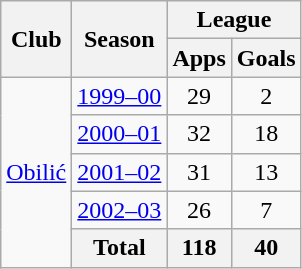<table class="wikitable" style="text-align:center">
<tr>
<th rowspan="2">Club</th>
<th rowspan="2">Season</th>
<th colspan="2">League</th>
</tr>
<tr>
<th>Apps</th>
<th>Goals</th>
</tr>
<tr>
<td rowspan="5"><a href='#'>Obilić</a></td>
<td><a href='#'>1999–00</a></td>
<td>29</td>
<td>2</td>
</tr>
<tr>
<td><a href='#'>2000–01</a></td>
<td>32</td>
<td>18</td>
</tr>
<tr>
<td><a href='#'>2001–02</a></td>
<td>31</td>
<td>13</td>
</tr>
<tr>
<td><a href='#'>2002–03</a></td>
<td>26</td>
<td>7</td>
</tr>
<tr>
<th>Total</th>
<th>118</th>
<th>40</th>
</tr>
</table>
